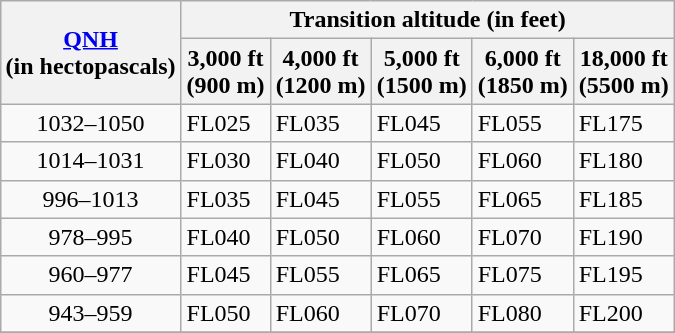<table class="wikitable" align="right">
<tr>
<th rowspan=2><a href='#'>QNH</a><br>(in hectopascals)</th>
<th colspan=5>Transition altitude (in feet)</th>
</tr>
<tr>
<th>3,000 ft<br>(900 m)</th>
<th>4,000 ft<br>(1200 m)</th>
<th>5,000 ft<br>(1500 m)</th>
<th>6,000 ft<br>(1850 m)</th>
<th>18,000 ft<br>(5500 m)</th>
</tr>
<tr>
<td align="center">1032–1050</td>
<td>FL025</td>
<td>FL035</td>
<td>FL045</td>
<td>FL055</td>
<td>FL175</td>
</tr>
<tr>
<td align="center">1014–1031</td>
<td>FL030</td>
<td>FL040</td>
<td>FL050</td>
<td>FL060</td>
<td>FL180</td>
</tr>
<tr>
<td align="center">996–1013</td>
<td>FL035</td>
<td>FL045</td>
<td>FL055</td>
<td>FL065</td>
<td>FL185</td>
</tr>
<tr>
<td align="center">978–995</td>
<td>FL040</td>
<td>FL050</td>
<td>FL060</td>
<td>FL070</td>
<td>FL190</td>
</tr>
<tr>
<td align="center">960–977</td>
<td>FL045</td>
<td>FL055</td>
<td>FL065</td>
<td>FL075</td>
<td>FL195</td>
</tr>
<tr>
<td align="center">943–959</td>
<td>FL050</td>
<td>FL060</td>
<td>FL070</td>
<td>FL080</td>
<td>FL200</td>
</tr>
<tr>
</tr>
</table>
